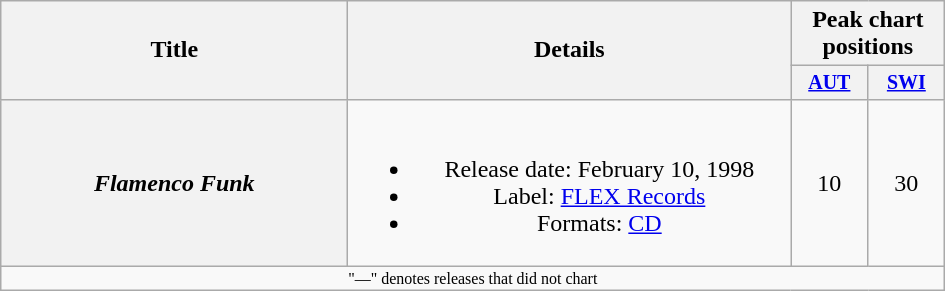<table class="wikitable plainrowheaders" style="text-align:center;">
<tr>
<th rowspan="2" style="width:14em;">Title</th>
<th rowspan="2" style="width:18em;">Details</th>
<th colspan="2">Peak chart positions</th>
</tr>
<tr style="font-size:smaller;">
<th style="width:45px;"><a href='#'>AUT</a></th>
<th style="width:45px;"><a href='#'>SWI</a></th>
</tr>
<tr>
<th scope="row"><em>Flamenco Funk</em></th>
<td><br><ul><li>Release date: February 10, 1998</li><li>Label: <a href='#'>FLEX Records</a></li><li>Formats: <a href='#'>CD</a></li></ul></td>
<td>10</td>
<td>30</td>
</tr>
<tr>
<td colspan="15" style="font-size:8pt">"—" denotes releases that did not chart</td>
</tr>
</table>
